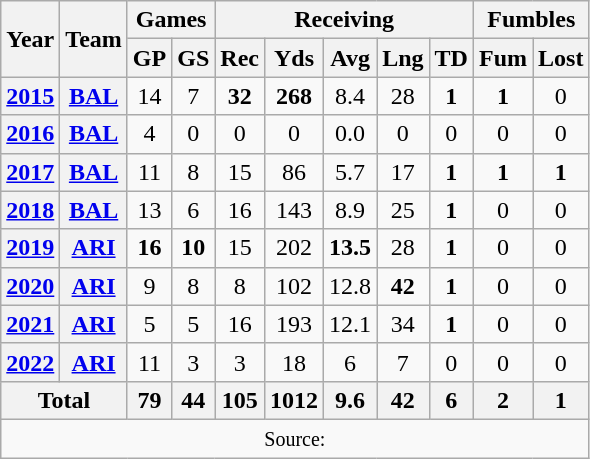<table class="wikitable" style="text-align:center;">
<tr>
<th rowspan="2">Year</th>
<th rowspan="2">Team</th>
<th colspan="2">Games</th>
<th colspan="5">Receiving</th>
<th colspan="2">Fumbles</th>
</tr>
<tr>
<th>GP</th>
<th>GS</th>
<th>Rec</th>
<th>Yds</th>
<th>Avg</th>
<th>Lng</th>
<th>TD</th>
<th>Fum</th>
<th>Lost</th>
</tr>
<tr>
<th><a href='#'>2015</a></th>
<th><a href='#'>BAL</a></th>
<td>14</td>
<td>7</td>
<td><strong>32</strong></td>
<td><strong>268</strong></td>
<td>8.4</td>
<td>28</td>
<td><strong>1</strong></td>
<td><strong>1</strong></td>
<td>0</td>
</tr>
<tr>
<th><a href='#'>2016</a></th>
<th><a href='#'>BAL</a></th>
<td>4</td>
<td>0</td>
<td>0</td>
<td>0</td>
<td>0.0</td>
<td>0</td>
<td>0</td>
<td>0</td>
<td>0</td>
</tr>
<tr>
<th><a href='#'>2017</a></th>
<th><a href='#'>BAL</a></th>
<td>11</td>
<td>8</td>
<td>15</td>
<td>86</td>
<td>5.7</td>
<td>17</td>
<td><strong>1</strong></td>
<td><strong>1</strong></td>
<td><strong>1</strong></td>
</tr>
<tr>
<th><a href='#'>2018</a></th>
<th><a href='#'>BAL</a></th>
<td>13</td>
<td>6</td>
<td>16</td>
<td>143</td>
<td>8.9</td>
<td>25</td>
<td><strong>1</strong></td>
<td>0</td>
<td>0</td>
</tr>
<tr>
<th><a href='#'>2019</a></th>
<th><a href='#'>ARI</a></th>
<td><strong>16</strong></td>
<td><strong>10</strong></td>
<td>15</td>
<td>202</td>
<td><strong>13.5</strong></td>
<td>28</td>
<td><strong>1</strong></td>
<td>0</td>
<td>0</td>
</tr>
<tr>
<th><a href='#'>2020</a></th>
<th><a href='#'>ARI</a></th>
<td>9</td>
<td>8</td>
<td>8</td>
<td>102</td>
<td>12.8</td>
<td><strong>42</strong></td>
<td><strong>1</strong></td>
<td>0</td>
<td>0</td>
</tr>
<tr>
<th><a href='#'>2021</a></th>
<th><a href='#'>ARI</a></th>
<td>5</td>
<td>5</td>
<td>16</td>
<td>193</td>
<td>12.1</td>
<td>34</td>
<td><strong>1</strong></td>
<td>0</td>
<td>0</td>
</tr>
<tr>
<th><a href='#'>2022</a></th>
<th><a href='#'>ARI</a></th>
<td>11</td>
<td>3</td>
<td>3</td>
<td>18</td>
<td>6</td>
<td>7</td>
<td>0</td>
<td>0</td>
<td>0</td>
</tr>
<tr>
<th colspan="2">Total</th>
<th>79</th>
<th>44</th>
<th>105</th>
<th>1012</th>
<th>9.6</th>
<th>42</th>
<th>6</th>
<th>2</th>
<th>1</th>
</tr>
<tr>
<td colspan="11"><small>Source: </small></td>
</tr>
</table>
